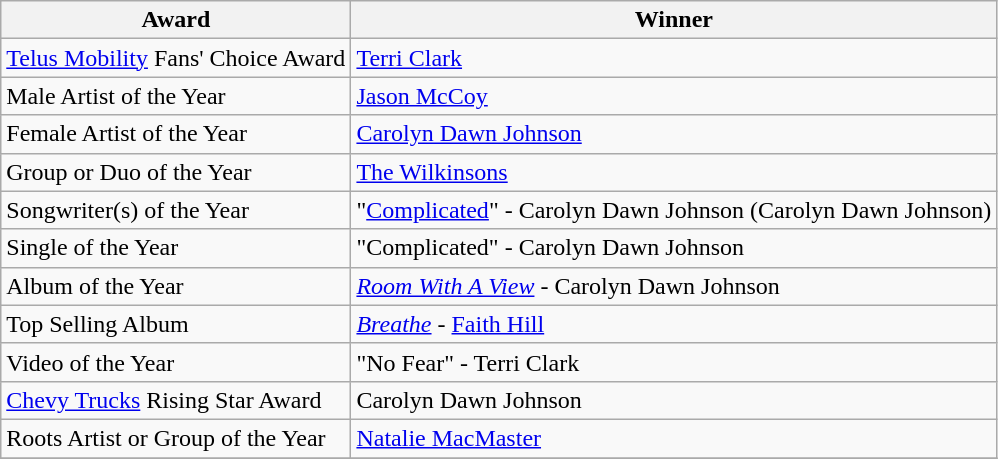<table class="wikitable">
<tr>
<th>Award</th>
<th>Winner</th>
</tr>
<tr>
<td><a href='#'>Telus Mobility</a> Fans' Choice Award</td>
<td><a href='#'>Terri Clark</a></td>
</tr>
<tr>
<td>Male Artist of the Year</td>
<td><a href='#'>Jason McCoy</a></td>
</tr>
<tr>
<td>Female Artist of the Year</td>
<td><a href='#'>Carolyn Dawn Johnson</a></td>
</tr>
<tr>
<td>Group or Duo of the Year</td>
<td><a href='#'>The Wilkinsons</a></td>
</tr>
<tr>
<td>Songwriter(s) of the Year</td>
<td>"<a href='#'>Complicated</a>" - Carolyn Dawn Johnson (Carolyn Dawn Johnson)</td>
</tr>
<tr>
<td>Single of the Year</td>
<td>"Complicated" - Carolyn Dawn Johnson</td>
</tr>
<tr>
<td>Album of the Year</td>
<td><em><a href='#'>Room With A View</a></em> - Carolyn Dawn Johnson</td>
</tr>
<tr>
<td>Top Selling Album</td>
<td><em><a href='#'>Breathe</a></em> - <a href='#'>Faith Hill</a></td>
</tr>
<tr>
<td>Video of the Year</td>
<td>"No Fear" - Terri Clark</td>
</tr>
<tr>
<td><a href='#'>Chevy Trucks</a> Rising Star Award</td>
<td>Carolyn Dawn Johnson</td>
</tr>
<tr>
<td>Roots Artist or Group of the Year</td>
<td><a href='#'>Natalie MacMaster</a></td>
</tr>
<tr>
</tr>
</table>
